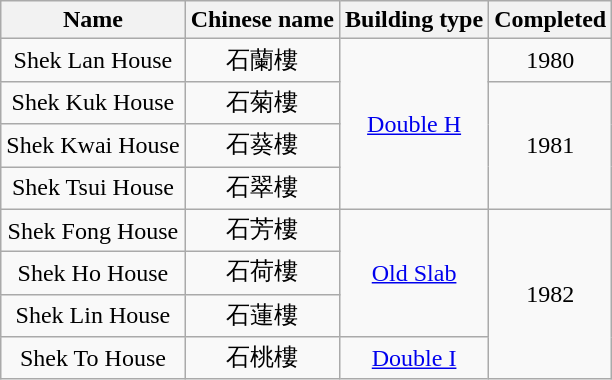<table class="wikitable" style="text-align: center">
<tr>
<th>Name</th>
<th>Chinese name</th>
<th>Building type</th>
<th>Completed</th>
</tr>
<tr>
<td>Shek Lan House</td>
<td>石蘭樓</td>
<td rowspan="4"><a href='#'>Double H</a></td>
<td>1980</td>
</tr>
<tr>
<td>Shek Kuk House</td>
<td>石菊樓</td>
<td rowspan="3">1981</td>
</tr>
<tr>
<td>Shek Kwai House</td>
<td>石葵樓</td>
</tr>
<tr>
<td>Shek Tsui House</td>
<td>石翠樓</td>
</tr>
<tr>
<td>Shek Fong House</td>
<td>石芳樓</td>
<td rowspan="3"><a href='#'>Old Slab</a></td>
<td rowspan="4">1982</td>
</tr>
<tr>
<td>Shek Ho House</td>
<td>石荷樓</td>
</tr>
<tr>
<td>Shek Lin House</td>
<td>石蓮樓</td>
</tr>
<tr>
<td>Shek To House</td>
<td>石桃樓</td>
<td><a href='#'>Double I</a></td>
</tr>
</table>
